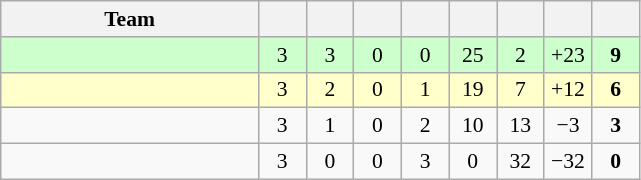<table class="wikitable" style="text-align: center; font-size: 90%;">
<tr>
<th width=165>Team</th>
<th width=25></th>
<th width=25></th>
<th width=25></th>
<th width=25></th>
<th width=25></th>
<th width=25></th>
<th width=25></th>
<th width=25></th>
</tr>
<tr style="background:#ccffcc">
<td style="text-align:left;"></td>
<td>3</td>
<td>3</td>
<td>0</td>
<td>0</td>
<td>25</td>
<td>2</td>
<td>+23</td>
<td><strong>9</strong></td>
</tr>
<tr style="background:#ffffcc">
<td style="text-align:left;"></td>
<td>3</td>
<td>2</td>
<td>0</td>
<td>1</td>
<td>19</td>
<td>7</td>
<td>+12</td>
<td><strong>6</strong></td>
</tr>
<tr>
<td style="text-align:left;"></td>
<td>3</td>
<td>1</td>
<td>0</td>
<td>2</td>
<td>10</td>
<td>13</td>
<td>−3</td>
<td><strong>3</strong></td>
</tr>
<tr>
<td style="text-align:left;"></td>
<td>3</td>
<td>0</td>
<td>0</td>
<td>3</td>
<td>0</td>
<td>32</td>
<td>−32</td>
<td><strong>0</strong></td>
</tr>
</table>
